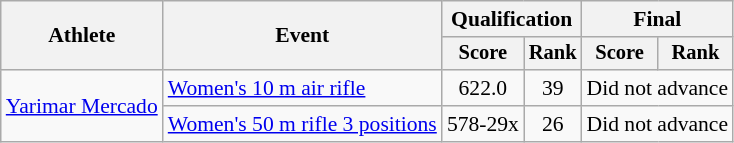<table class=wikitable style=text-align:center;font-size:90%>
<tr>
<th rowspan=2>Athlete</th>
<th rowspan=2>Event</th>
<th colspan=2>Qualification</th>
<th colspan=2>Final</th>
</tr>
<tr style=font-size:95%>
<th>Score</th>
<th>Rank</th>
<th>Score</th>
<th>Rank</th>
</tr>
<tr>
<td align=left rowspan=2><a href='#'>Yarimar Mercado</a></td>
<td align=left><a href='#'>Women's 10 m air rifle</a></td>
<td>622.0</td>
<td>39</td>
<td colspan=2>Did not advance</td>
</tr>
<tr align=center>
<td align=left><a href='#'>Women's 50 m rifle 3 positions</a></td>
<td>578-29x</td>
<td>26</td>
<td colspan=2>Did not advance</td>
</tr>
</table>
